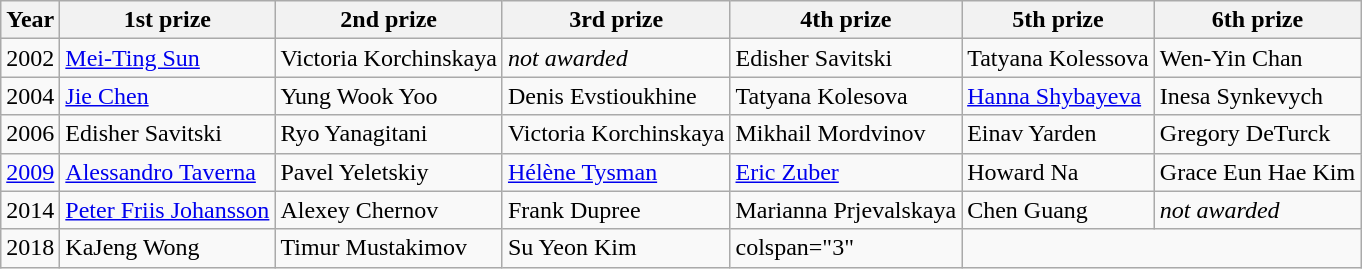<table class="wikitable">
<tr>
<th>Year</th>
<th>1st prize</th>
<th>2nd prize</th>
<th>3rd prize</th>
<th>4th prize</th>
<th>5th prize</th>
<th>6th prize</th>
</tr>
<tr>
<td>2002</td>
<td> <a href='#'>Mei-Ting Sun</a></td>
<td> Victoria Korchinskaya</td>
<td><em>not awarded</em></td>
<td> Edisher Savitski</td>
<td> Tatyana Kolessova</td>
<td> Wen-Yin Chan</td>
</tr>
<tr>
<td>2004</td>
<td> <a href='#'>Jie Chen</a></td>
<td> Yung Wook Yoo</td>
<td> Denis Evstioukhine</td>
<td> Tatyana Kolesova</td>
<td> <a href='#'>Hanna Shybayeva</a></td>
<td> Inesa Synkevych</td>
</tr>
<tr>
<td>2006</td>
<td> Edisher Savitski</td>
<td> Ryo Yanagitani</td>
<td> Victoria Korchinskaya</td>
<td> Mikhail Mordvinov</td>
<td> Einav Yarden</td>
<td> Gregory DeTurck</td>
</tr>
<tr>
<td><a href='#'>2009</a></td>
<td> <a href='#'>Alessandro Taverna</a></td>
<td> Pavel Yeletskiy</td>
<td> <a href='#'>Hélène Tysman</a></td>
<td> <a href='#'>Eric Zuber</a></td>
<td> Howard Na</td>
<td> Grace Eun Hae Kim</td>
</tr>
<tr>
<td>2014</td>
<td>  <a href='#'>Peter Friis Johansson</a></td>
<td> Alexey Chernov</td>
<td> Frank Dupree</td>
<td> Marianna Prjevalskaya</td>
<td> Chen Guang</td>
<td><em>not awarded</em></td>
</tr>
<tr>
<td>2018</td>
<td> KaJeng Wong</td>
<td> Timur Mustakimov</td>
<td> Su Yeon Kim</td>
<td>colspan="3"  </td>
</tr>
</table>
